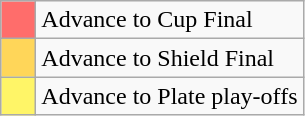<table class="wikitable">
<tr>
<td style="background:#ff6d6b;">    </td>
<td>Advance to Cup Final</td>
</tr>
<tr>
<td style="background:#ffd659;">    </td>
<td>Advance to Shield Final</td>
</tr>
<tr>
<td style="background:#fff567;">    </td>
<td>Advance to Plate play-offs</td>
</tr>
</table>
